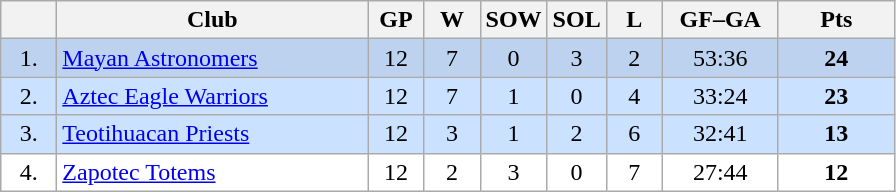<table class="wikitable">
<tr>
<th width="30"></th>
<th width="200">Club</th>
<th width="30">GP</th>
<th width="30">W</th>
<th width="30">SOW</th>
<th width="30">SOL</th>
<th width="30">L</th>
<th width="70">GF–GA</th>
<th width="70">Pts</th>
</tr>
<tr bgcolor="#BCD2EE" align="center">
<td>1.</td>
<td align="left"><a href='#'>Mayan Astronomers</a></td>
<td>12</td>
<td>7</td>
<td>0</td>
<td>3</td>
<td>2</td>
<td>53:36</td>
<td><strong>24</strong></td>
</tr>
<tr bgcolor="#CAE1FF" align="center">
<td>2.</td>
<td align="left"><a href='#'>Aztec Eagle Warriors</a></td>
<td>12</td>
<td>7</td>
<td>1</td>
<td>0</td>
<td>4</td>
<td>33:24</td>
<td><strong>23</strong></td>
</tr>
<tr bgcolor="#CAE1FF" align="center">
<td>3.</td>
<td align="left"><a href='#'>Teotihuacan Priests</a></td>
<td>12</td>
<td>3</td>
<td>1</td>
<td>2</td>
<td>6</td>
<td>32:41</td>
<td><strong>13</strong></td>
</tr>
<tr bgcolor="#FFFFFF" align="center">
<td>4.</td>
<td align="left"><a href='#'>Zapotec Totems</a></td>
<td>12</td>
<td>2</td>
<td>3</td>
<td>0</td>
<td>7</td>
<td>27:44</td>
<td><strong>12</strong></td>
</tr>
</table>
